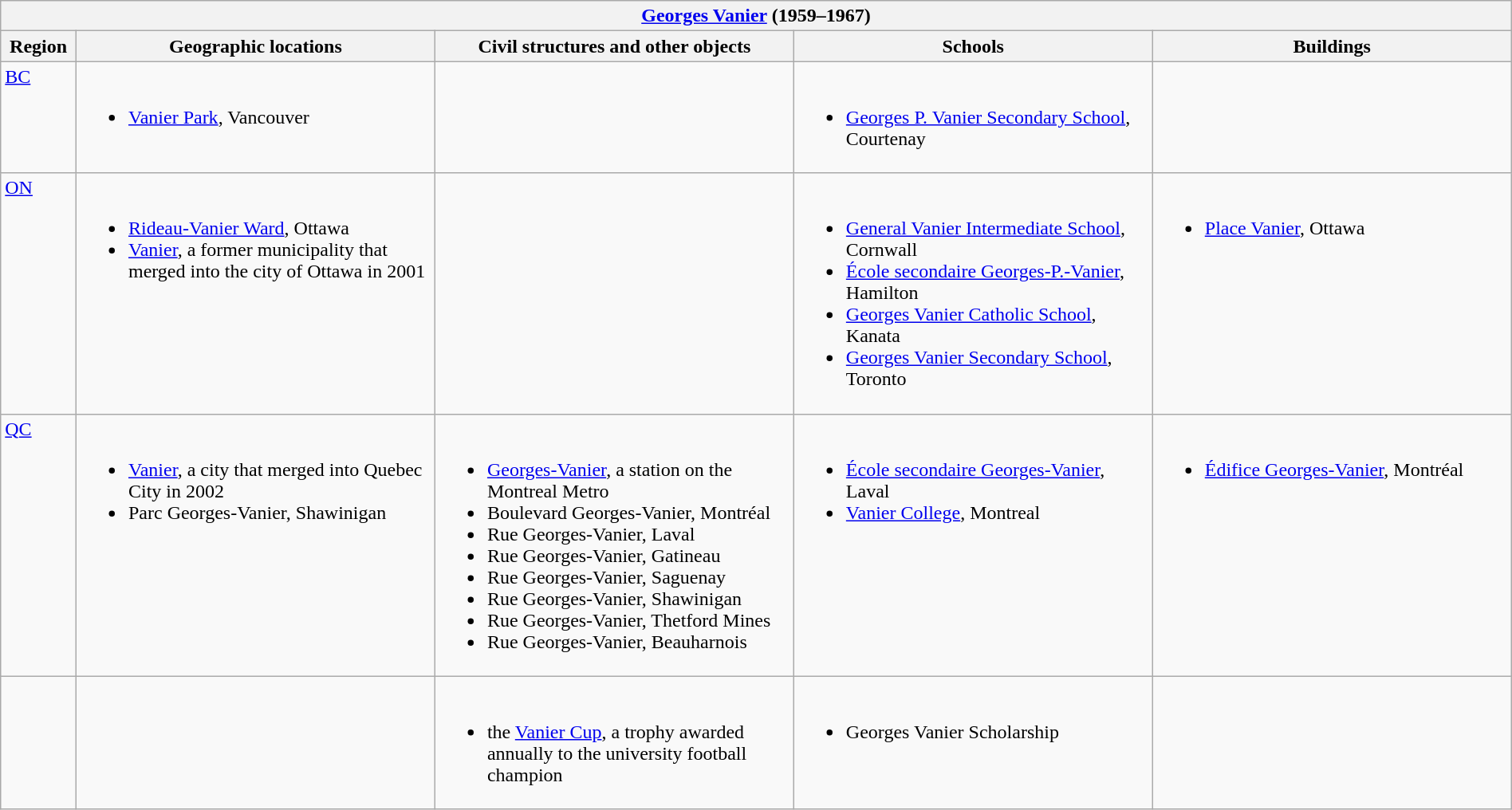<table class="wikitable" width="100%">
<tr>
<th colspan="5"> <a href='#'>Georges Vanier</a> (1959–1967)</th>
</tr>
<tr>
<th width="5%">Region</th>
<th width="23.75%">Geographic locations</th>
<th width="23.75%">Civil structures and other objects</th>
<th width="23.75%">Schools</th>
<th width="23.75%">Buildings</th>
</tr>
<tr>
<td align=left valign=top> <a href='#'>BC</a></td>
<td align=left valign=top><br><ul><li><a href='#'>Vanier Park</a>, Vancouver</li></ul></td>
<td></td>
<td align=left valign=top><br><ul><li><a href='#'>Georges P. Vanier Secondary School</a>, Courtenay</li></ul></td>
<td></td>
</tr>
<tr>
<td align=left valign=top> <a href='#'>ON</a></td>
<td align=left valign=top><br><ul><li><a href='#'>Rideau-Vanier Ward</a>, Ottawa</li><li><a href='#'>Vanier</a>, a former municipality that merged into the city of Ottawa in 2001</li></ul></td>
<td></td>
<td align=left valign=top><br><ul><li><a href='#'>General Vanier Intermediate School</a>, Cornwall</li><li><a href='#'>École secondaire Georges-P.-Vanier</a>, Hamilton</li><li><a href='#'>Georges Vanier Catholic School</a>, Kanata</li><li><a href='#'>Georges Vanier Secondary School</a>, Toronto</li></ul></td>
<td align=left valign=top><br><ul><li><a href='#'>Place Vanier</a>, Ottawa</li></ul></td>
</tr>
<tr>
<td align=left valign=top> <a href='#'>QC</a></td>
<td align=left valign=top><br><ul><li><a href='#'>Vanier</a>, a city that merged into Quebec City in 2002</li><li>Parc Georges-Vanier, Shawinigan</li></ul></td>
<td align=left valign=top><br><ul><li><a href='#'>Georges-Vanier</a>, a station on the Montreal Metro</li><li>Boulevard Georges-Vanier, Montréal</li><li>Rue Georges-Vanier, Laval</li><li>Rue Georges-Vanier, Gatineau</li><li>Rue Georges-Vanier, Saguenay</li><li>Rue Georges-Vanier, Shawinigan</li><li>Rue Georges-Vanier, Thetford Mines</li><li>Rue Georges-Vanier, Beauharnois</li></ul></td>
<td align=left valign=top><br><ul><li><a href='#'>École secondaire Georges-Vanier</a>, Laval</li><li><a href='#'>Vanier College</a>, Montreal</li></ul></td>
<td align=left valign=top><br><ul><li><a href='#'>Édifice Georges-Vanier</a>, Montréal</li></ul></td>
</tr>
<tr>
<td></td>
<td></td>
<td align=left valign=top><br><ul><li>the <a href='#'>Vanier Cup</a>, a trophy awarded annually to the university football champion</li></ul></td>
<td align=left valign=top><br><ul><li>Georges Vanier Scholarship</li></ul></td>
<td></td>
</tr>
</table>
